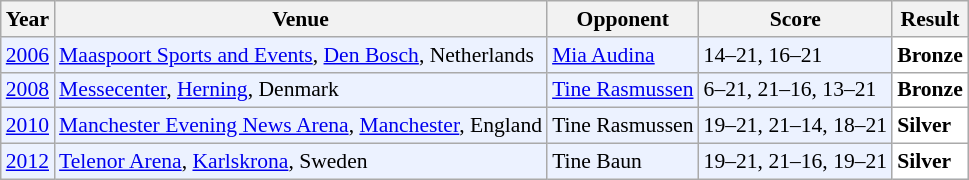<table class="sortable wikitable" style="font-size: 90%;">
<tr>
<th>Year</th>
<th>Venue</th>
<th>Opponent</th>
<th>Score</th>
<th>Result</th>
</tr>
<tr style="background:#ECF2FF">
<td align="center"><a href='#'>2006</a></td>
<td align="left"><a href='#'>Maaspoort Sports and Events</a>, <a href='#'>Den Bosch</a>, Netherlands</td>
<td align="left"> <a href='#'>Mia Audina</a></td>
<td align="left">14–21, 16–21</td>
<td style="text-align:left; background:white"> <strong>Bronze</strong></td>
</tr>
<tr style="background: #ECF2FF">
<td align="center"><a href='#'>2008</a></td>
<td align="left"><a href='#'>Messecenter</a>, <a href='#'>Herning</a>, Denmark</td>
<td align="left"> <a href='#'>Tine Rasmussen</a></td>
<td align="left">6–21, 21–16, 13–21</td>
<td style="text-align:left; background:white"> <strong>Bronze</strong></td>
</tr>
<tr style="background: #ECF2FF">
<td align="center"><a href='#'>2010</a></td>
<td align="left"><a href='#'>Manchester Evening News Arena</a>, <a href='#'>Manchester</a>, England</td>
<td align="left"> Tine Rasmussen</td>
<td align="left">19–21, 21–14, 18–21</td>
<td style="text-align:left; background:white"> <strong>Silver</strong></td>
</tr>
<tr style="background: #ECF2FF">
<td align="center"><a href='#'>2012</a></td>
<td align="left"><a href='#'>Telenor Arena</a>, <a href='#'>Karlskrona</a>, Sweden</td>
<td align="left"> Tine Baun</td>
<td align="left">19–21, 21–16, 19–21</td>
<td style="text-align:left; background:white"> <strong>Silver</strong></td>
</tr>
</table>
